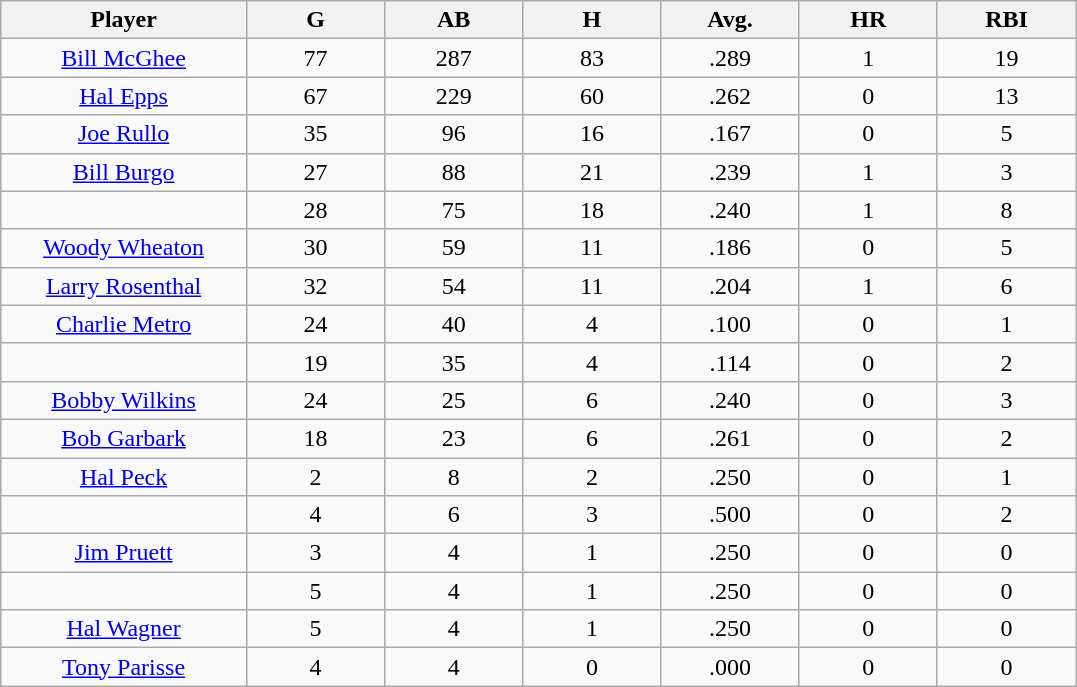<table class="wikitable sortable">
<tr>
<th bgcolor="#DDDDFF" width="16%">Player</th>
<th bgcolor="#DDDDFF" width="9%">G</th>
<th bgcolor="#DDDDFF" width="9%">AB</th>
<th bgcolor="#DDDDFF" width="9%">H</th>
<th bgcolor="#DDDDFF" width="9%">Avg.</th>
<th bgcolor="#DDDDFF" width="9%">HR</th>
<th bgcolor="#DDDDFF" width="9%">RBI</th>
</tr>
<tr align="center">
<td><a href='#'>Bill McGhee</a></td>
<td>77</td>
<td>287</td>
<td>83</td>
<td>.289</td>
<td>1</td>
<td>19</td>
</tr>
<tr align=center>
<td><a href='#'>Hal Epps</a></td>
<td>67</td>
<td>229</td>
<td>60</td>
<td>.262</td>
<td>0</td>
<td>13</td>
</tr>
<tr align=center>
<td><a href='#'>Joe Rullo</a></td>
<td>35</td>
<td>96</td>
<td>16</td>
<td>.167</td>
<td>0</td>
<td>5</td>
</tr>
<tr align=center>
<td><a href='#'>Bill Burgo</a></td>
<td>27</td>
<td>88</td>
<td>21</td>
<td>.239</td>
<td>1</td>
<td>3</td>
</tr>
<tr align=center>
<td></td>
<td>28</td>
<td>75</td>
<td>18</td>
<td>.240</td>
<td>1</td>
<td>8</td>
</tr>
<tr align="center">
<td><a href='#'>Woody Wheaton</a></td>
<td>30</td>
<td>59</td>
<td>11</td>
<td>.186</td>
<td>0</td>
<td>5</td>
</tr>
<tr align=center>
<td><a href='#'>Larry Rosenthal</a></td>
<td>32</td>
<td>54</td>
<td>11</td>
<td>.204</td>
<td>1</td>
<td>6</td>
</tr>
<tr align=center>
<td><a href='#'>Charlie Metro</a></td>
<td>24</td>
<td>40</td>
<td>4</td>
<td>.100</td>
<td>0</td>
<td>1</td>
</tr>
<tr align=center>
<td></td>
<td>19</td>
<td>35</td>
<td>4</td>
<td>.114</td>
<td>0</td>
<td>2</td>
</tr>
<tr align="center">
<td><a href='#'>Bobby Wilkins</a></td>
<td>24</td>
<td>25</td>
<td>6</td>
<td>.240</td>
<td>0</td>
<td>3</td>
</tr>
<tr align=center>
<td><a href='#'>Bob Garbark</a></td>
<td>18</td>
<td>23</td>
<td>6</td>
<td>.261</td>
<td>0</td>
<td>2</td>
</tr>
<tr align=center>
<td><a href='#'>Hal Peck</a></td>
<td>2</td>
<td>8</td>
<td>2</td>
<td>.250</td>
<td>0</td>
<td>1</td>
</tr>
<tr align=center>
<td></td>
<td>4</td>
<td>6</td>
<td>3</td>
<td>.500</td>
<td>0</td>
<td>2</td>
</tr>
<tr align="center">
<td><a href='#'>Jim Pruett</a></td>
<td>3</td>
<td>4</td>
<td>1</td>
<td>.250</td>
<td>0</td>
<td>0</td>
</tr>
<tr align=center>
<td></td>
<td>5</td>
<td>4</td>
<td>1</td>
<td>.250</td>
<td>0</td>
<td>0</td>
</tr>
<tr align="center">
<td><a href='#'>Hal Wagner</a></td>
<td>5</td>
<td>4</td>
<td>1</td>
<td>.250</td>
<td>0</td>
<td>0</td>
</tr>
<tr align=center>
<td><a href='#'>Tony Parisse</a></td>
<td>4</td>
<td>4</td>
<td>0</td>
<td>.000</td>
<td>0</td>
<td>0</td>
</tr>
</table>
